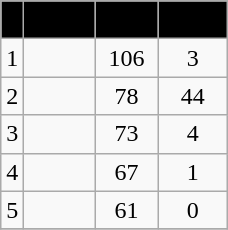<table class="wikitable" style="text-align:center">
<tr>
<th style="background:black;"><span>#</span></th>
<th style="background:black;"><span>Name</span></th>
<th style="background:black;"><span>Caps</span></th>
<th style="background:black;"><span>Goals</span></th>
</tr>
<tr>
<td>1</td>
<td></td>
<td>106</td>
<td>3</td>
</tr>
<tr>
<td>2</td>
<td></td>
<td>78</td>
<td>44</td>
</tr>
<tr>
<td>3</td>
<td></td>
<td>73</td>
<td>4</td>
</tr>
<tr>
<td>4</td>
<td></td>
<td>67</td>
<td>1</td>
</tr>
<tr>
<td>5</td>
<td></td>
<td>61</td>
<td>0</td>
</tr>
<tr>
</tr>
</table>
